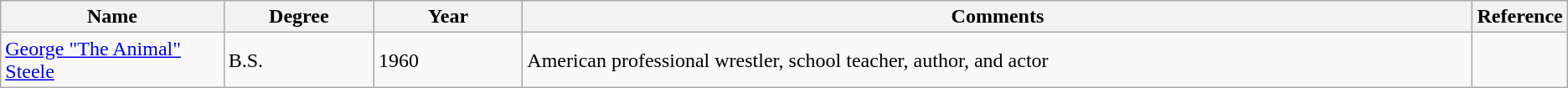<table class="wikitable sortable">
<tr>
<th style="width:15%;">Name</th>
<th style="width:10%;">Degree</th>
<th style="width:10%;">Year</th>
<th style="width:65%;">Comments</th>
<th style="width:5%;">Reference</th>
</tr>
<tr>
<td><a href='#'>George "The Animal" Steele</a></td>
<td>B.S.</td>
<td>1960</td>
<td>American professional wrestler, school teacher, author, and actor</td>
<td></td>
</tr>
</table>
